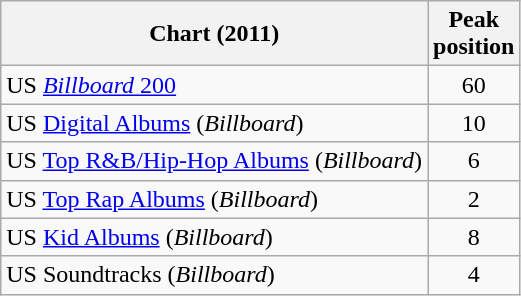<table class="wikitable sortable">
<tr>
<th>Chart (2011)</th>
<th>Peak<br>position</th>
</tr>
<tr>
<td>US <a href='#'><em>Billboard</em> 200</a></td>
<td style="text-align:center;">60</td>
</tr>
<tr>
<td>US <a href='#'>Digital Albums</a> (<em>Billboard</em>)</td>
<td style="text-align:center;">10</td>
</tr>
<tr>
<td>US <a href='#'>Top R&B/Hip-Hop Albums</a> (<em>Billboard</em>)</td>
<td style="text-align:center;">6</td>
</tr>
<tr>
<td>US <a href='#'>Top Rap Albums</a> (<em>Billboard</em>)</td>
<td style="text-align:center;">2</td>
</tr>
<tr>
<td>US <a href='#'>Kid Albums</a> (<em>Billboard</em>)</td>
<td style="text-align:center;">8</td>
</tr>
<tr>
<td>US Soundtracks (<em>Billboard</em>)</td>
<td style="text-align:center;">4</td>
</tr>
</table>
